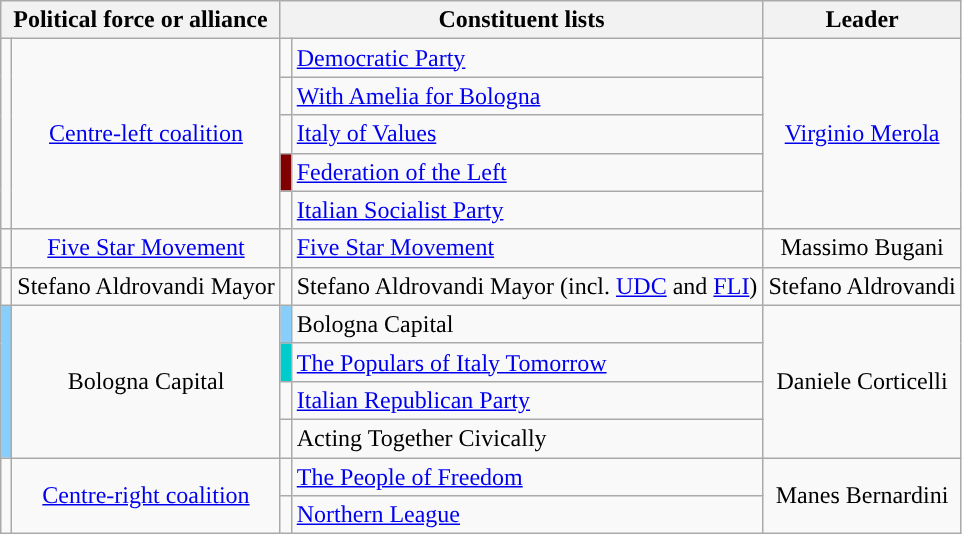<table class=wikitable style=text-align:left>
<tr>
<th colspan=2>Political force or alliance</th>
<th colspan=2>Constituent lists</th>
<th>Leader</th>
</tr>
<tr>
<td rowspan="5"></td>
<td rowspan="5" style="text-align:center;"><a href='#'>Centre-left coalition</a></td>
<td></td>
<td style="text-align:left;"><a href='#'>Democratic Party</a></td>
<td rowspan="5" style="text-align:center;"><a href='#'>Virginio Merola</a></td>
</tr>
<tr>
<td></td>
<td style="text-align:left;"><a href='#'>With Amelia for Bologna</a></td>
</tr>
<tr>
<td></td>
<td style="text-align:left;"><a href='#'>Italy of Values</a></td>
</tr>
<tr>
<td bgcolor="maroon"></td>
<td style="text-align:left;"><a href='#'>Federation of the Left</a></td>
</tr>
<tr>
<td></td>
<td style="text-align:left;"><a href='#'>Italian Socialist Party</a></td>
</tr>
<tr>
<td style="background-color:"></td>
<td style="text-align:center;"><a href='#'>Five Star Movement</a></td>
<td></td>
<td style="text-align:left;"><a href='#'>Five Star Movement</a></td>
<td style="text-align:center;">Massimo Bugani</td>
</tr>
<tr>
<td style="background-color:"></td>
<td style="text-align:center;">Stefano Aldrovandi Mayor</td>
<td></td>
<td style="text-align:left;">Stefano Aldrovandi Mayor (incl. <a href='#'>UDC</a> and <a href='#'>FLI</a>)</td>
<td style="text-align:center;">Stefano Aldrovandi</td>
</tr>
<tr>
<td rowspan="4" style="background:lightskyblue;"></td>
<td rowspan="4" style="text-align:center;">Bologna Capital</td>
<td bgcolor="lightskyblue"></td>
<td style="text-align:left;">Bologna Capital</td>
<td rowspan="4" style="text-align:center;">Daniele Corticelli</td>
</tr>
<tr>
<td bgcolor="#00CCCC"></td>
<td style="text-align:left;"><a href='#'>The Populars of Italy Tomorrow</a></td>
</tr>
<tr>
<td></td>
<td style="text-align:left;"><a href='#'>Italian Republican Party</a></td>
</tr>
<tr>
<td></td>
<td style="text-align:left;">Acting Together Civically</td>
</tr>
<tr>
<td rowspan="2" style="background:"></td>
<td rowspan="2" style="text-align:center;"><a href='#'>Centre-right coalition</a></td>
<td></td>
<td style="text-align:left;"><a href='#'>The People of Freedom</a></td>
<td rowspan="2" style="text-align:center;">Manes Bernardini</td>
</tr>
<tr>
<td></td>
<td style="text-align:left;"><a href='#'>Northern League</a></td>
</tr>
</table>
